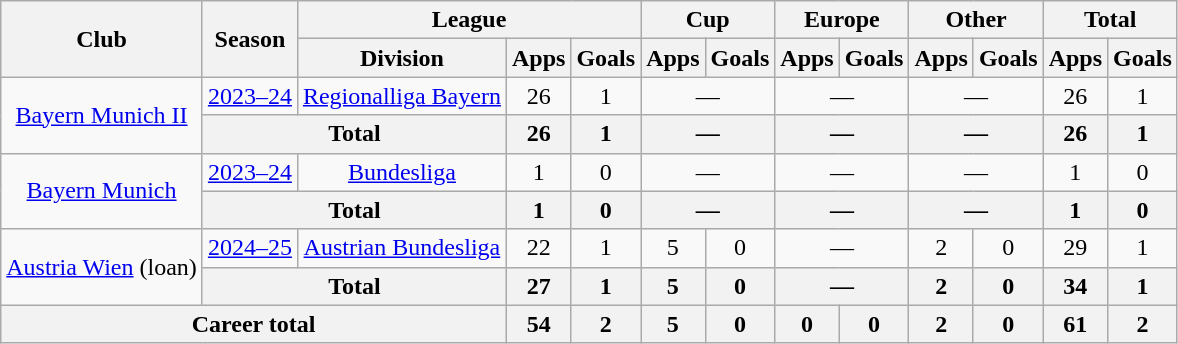<table class=wikitable style=text-align:center>
<tr>
<th rowspan="2">Club</th>
<th rowspan="2">Season</th>
<th colspan="3">League</th>
<th colspan="2">Cup</th>
<th colspan="2">Europe</th>
<th colspan="2">Other</th>
<th colspan="2">Total</th>
</tr>
<tr>
<th>Division</th>
<th>Apps</th>
<th>Goals</th>
<th>Apps</th>
<th>Goals</th>
<th>Apps</th>
<th>Goals</th>
<th>Apps</th>
<th>Goals</th>
<th>Apps</th>
<th>Goals</th>
</tr>
<tr>
<td rowspan="2"><a href='#'>Bayern Munich II</a></td>
<td><a href='#'>2023–24</a></td>
<td><a href='#'>Regionalliga Bayern</a></td>
<td>26</td>
<td>1</td>
<td colspan="2">—</td>
<td colspan="2">—</td>
<td colspan="2">—</td>
<td>26</td>
<td>1</td>
</tr>
<tr>
<th colspan="2">Total</th>
<th>26</th>
<th>1</th>
<th colspan="2">—</th>
<th colspan="2">—</th>
<th colspan="2">—</th>
<th>26</th>
<th>1</th>
</tr>
<tr>
<td rowspan="2"><a href='#'>Bayern Munich</a></td>
<td><a href='#'>2023–24</a></td>
<td><a href='#'>Bundesliga</a></td>
<td>1</td>
<td>0</td>
<td colspan="2">—</td>
<td colspan="2">—</td>
<td colspan="2">—</td>
<td>1</td>
<td>0</td>
</tr>
<tr>
<th colspan="2">Total</th>
<th>1</th>
<th>0</th>
<th colspan="2">—</th>
<th colspan="2">—</th>
<th colspan="2">—</th>
<th>1</th>
<th>0</th>
</tr>
<tr>
<td rowspan="2"><a href='#'>Austria Wien</a> (loan)</td>
<td><a href='#'>2024–25</a></td>
<td><a href='#'>Austrian Bundesliga</a></td>
<td>22</td>
<td>1</td>
<td>5</td>
<td>0</td>
<td colspan="2">—</td>
<td>2</td>
<td>0</td>
<td>29</td>
<td>1</td>
</tr>
<tr>
<th colspan="2">Total</th>
<th>27</th>
<th>1</th>
<th>5</th>
<th>0</th>
<th colspan="2">—</th>
<th>2</th>
<th>0</th>
<th>34</th>
<th>1</th>
</tr>
<tr>
<th colspan="3"><strong>Career total</strong></th>
<th>54</th>
<th>2</th>
<th>5</th>
<th>0</th>
<th>0</th>
<th>0</th>
<th>2</th>
<th>0</th>
<th>61</th>
<th>2</th>
</tr>
</table>
